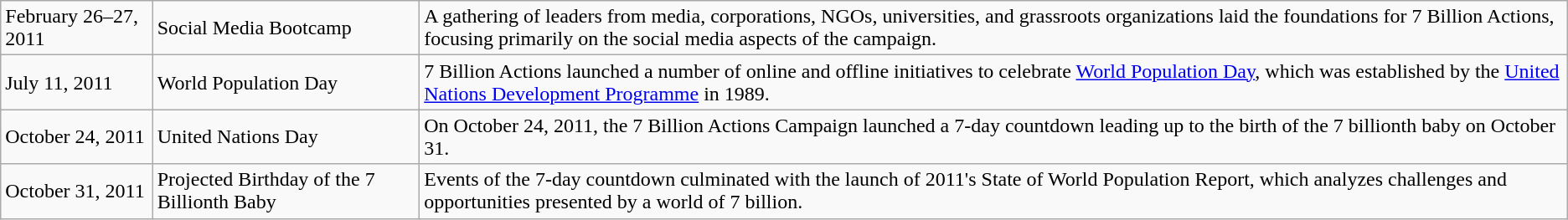<table class="wikitable">
<tr>
<td>February 26–27, 2011</td>
<td>Social Media Bootcamp</td>
<td>A gathering of leaders from media, corporations, NGOs, universities, and grassroots organizations laid the foundations for 7 Billion Actions, focusing primarily on the social media aspects of the campaign.</td>
</tr>
<tr>
<td>July 11, 2011</td>
<td>World Population Day</td>
<td>7 Billion Actions launched a number of online and offline initiatives to celebrate <a href='#'>World Population Day</a>, which was established by the <a href='#'>United Nations Development Programme</a> in 1989.</td>
</tr>
<tr>
<td>October 24, 2011</td>
<td>United Nations Day</td>
<td>On October 24, 2011, the 7 Billion Actions Campaign launched a 7-day countdown leading up to the birth of the 7 billionth baby on October 31.</td>
</tr>
<tr>
<td>October 31, 2011</td>
<td>Projected Birthday of the 7 Billionth Baby</td>
<td>Events of the 7-day countdown culminated with the launch of 2011's State of World Population Report, which analyzes challenges and opportunities presented by a world of 7 billion.</td>
</tr>
</table>
